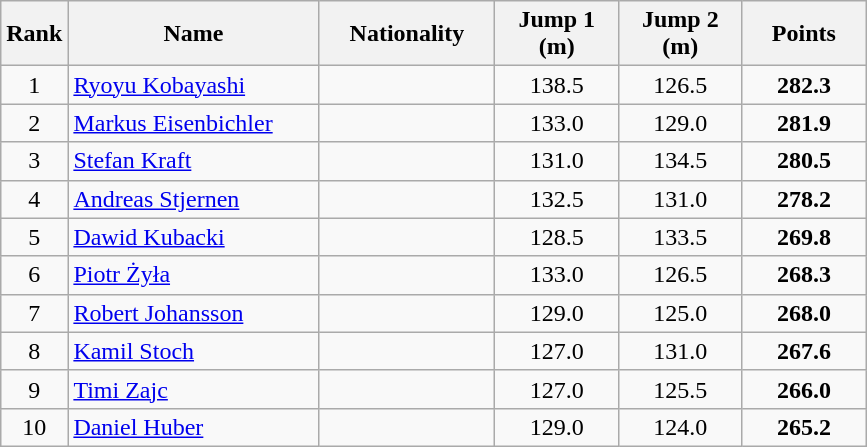<table class="wikitable sortable" style="text-align: center;">
<tr>
<th align=center>Rank</th>
<th width=160>Name</th>
<th width=110>Nationality</th>
<th width=75>Jump 1 (m)</th>
<th width=75>Jump 2 (m)</th>
<th width=75>Points</th>
</tr>
<tr>
<td>1</td>
<td align=left><a href='#'>Ryoyu Kobayashi</a></td>
<td align= left></td>
<td>138.5</td>
<td>126.5</td>
<td><strong>282.3</strong></td>
</tr>
<tr>
<td>2</td>
<td align=left><a href='#'>Markus Eisenbichler</a></td>
<td align= left></td>
<td>133.0</td>
<td>129.0</td>
<td><strong>281.9</strong></td>
</tr>
<tr>
<td>3</td>
<td align=left><a href='#'>Stefan Kraft</a></td>
<td align= left></td>
<td>131.0</td>
<td>134.5</td>
<td><strong>280.5</strong></td>
</tr>
<tr>
<td>4</td>
<td align=left><a href='#'>Andreas Stjernen</a></td>
<td align= left></td>
<td>132.5</td>
<td>131.0</td>
<td><strong>278.2</strong></td>
</tr>
<tr>
<td>5</td>
<td align=left><a href='#'>Dawid Kubacki</a></td>
<td align= left></td>
<td>128.5</td>
<td>133.5</td>
<td><strong>269.8</strong></td>
</tr>
<tr>
<td>6</td>
<td align=left><a href='#'>Piotr Żyła</a></td>
<td align= left></td>
<td>133.0</td>
<td>126.5</td>
<td><strong>268.3</strong></td>
</tr>
<tr>
<td>7</td>
<td align=left><a href='#'>Robert Johansson</a></td>
<td align= left></td>
<td>129.0</td>
<td>125.0</td>
<td><strong>268.0</strong></td>
</tr>
<tr>
<td>8</td>
<td align=left><a href='#'>Kamil Stoch</a></td>
<td align= left></td>
<td>127.0</td>
<td>131.0</td>
<td><strong>267.6</strong></td>
</tr>
<tr>
<td>9</td>
<td align=left><a href='#'>Timi Zajc</a></td>
<td align= left></td>
<td>127.0</td>
<td>125.5</td>
<td><strong>266.0</strong></td>
</tr>
<tr>
<td>10</td>
<td align=left><a href='#'>Daniel Huber</a></td>
<td align= left></td>
<td>129.0</td>
<td>124.0</td>
<td><strong>265.2</strong></td>
</tr>
</table>
